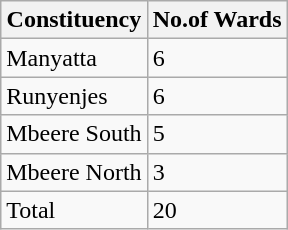<table class="wikitable">
<tr>
<th>Constituency</th>
<th>No.of Wards</th>
</tr>
<tr>
<td>Manyatta</td>
<td>6</td>
</tr>
<tr>
<td>Runyenjes</td>
<td>6</td>
</tr>
<tr>
<td>Mbeere South</td>
<td>5</td>
</tr>
<tr>
<td>Mbeere North</td>
<td>3</td>
</tr>
<tr>
<td>Total</td>
<td>20</td>
</tr>
</table>
